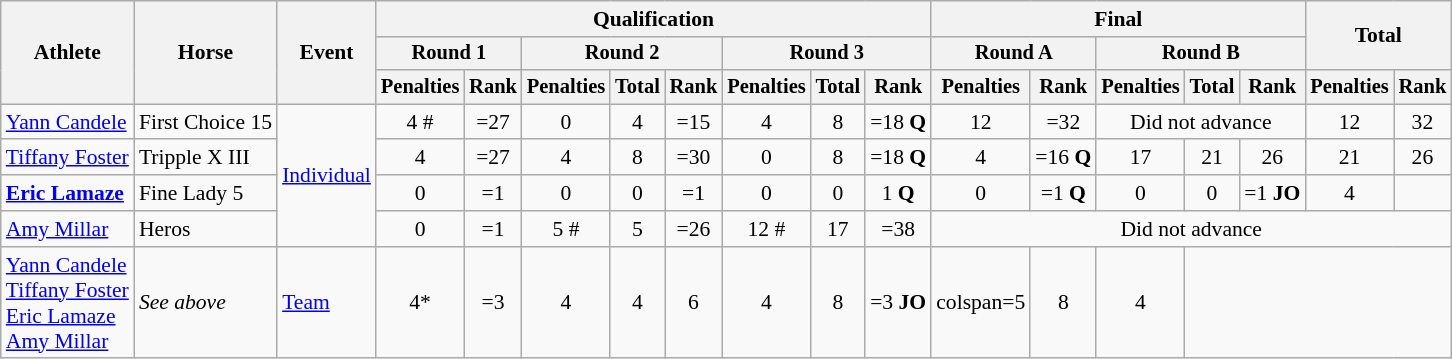<table class="wikitable" style="font-size:90%">
<tr>
<th rowspan="3">Athlete</th>
<th rowspan="3">Horse</th>
<th rowspan="3">Event</th>
<th colspan="8">Qualification</th>
<th colspan="5">Final</th>
<th rowspan=2 colspan="2">Total</th>
</tr>
<tr style="font-size:95%">
<th colspan="2">Round 1</th>
<th colspan="3">Round 2</th>
<th colspan="3">Round 3</th>
<th colspan="2">Round A</th>
<th colspan="3">Round B</th>
</tr>
<tr style="font-size:95%">
<th>Penalties</th>
<th>Rank</th>
<th>Penalties</th>
<th>Total</th>
<th>Rank</th>
<th>Penalties</th>
<th>Total</th>
<th>Rank</th>
<th>Penalties</th>
<th>Rank</th>
<th>Penalties</th>
<th>Total</th>
<th>Rank</th>
<th>Penalties</th>
<th>Rank</th>
</tr>
<tr align=center>
<td align=left><a href='#'>Yann Candele</a></td>
<td align=left>First Choice 15</td>
<td align=left rowspan=4><a href='#'>Individual</a></td>
<td>4 #</td>
<td>=27</td>
<td>0</td>
<td>4</td>
<td>=15</td>
<td>4</td>
<td>8</td>
<td>=18 <strong>Q</strong></td>
<td>12</td>
<td>=32</td>
<td colspan=3>Did not advance</td>
<td>12</td>
<td>32</td>
</tr>
<tr align=center>
<td align=left><a href='#'>Tiffany Foster</a></td>
<td align=left>Tripple X III</td>
<td>4</td>
<td>=27</td>
<td>4</td>
<td>8</td>
<td>=30</td>
<td>0</td>
<td>8</td>
<td>=18 <strong>Q</strong></td>
<td>4</td>
<td>=16 <strong>Q</strong></td>
<td>17</td>
<td>21</td>
<td>26</td>
<td>21</td>
<td>26</td>
</tr>
<tr align=center>
<td align=left><strong><a href='#'>Eric Lamaze</a></strong></td>
<td align=left>Fine Lady 5</td>
<td>0</td>
<td>=1</td>
<td>0</td>
<td>0</td>
<td>=1</td>
<td>0</td>
<td>0</td>
<td>1 <strong>Q</strong></td>
<td>0</td>
<td>=1 <strong>Q</strong></td>
<td>0</td>
<td>0</td>
<td>=1 <strong>JO</strong></td>
<td>4</td>
<td></td>
</tr>
<tr align=center>
<td align=left><a href='#'>Amy Millar</a></td>
<td align=left>Heros</td>
<td>0</td>
<td>=1</td>
<td>5 #</td>
<td>5</td>
<td>=26</td>
<td>12 #</td>
<td>17</td>
<td>=38</td>
<td colspan=7>Did not advance</td>
</tr>
<tr align=center>
<td align=left><a href='#'>Yann Candele</a><br><a href='#'>Tiffany Foster</a><br><a href='#'>Eric Lamaze</a><br><a href='#'>Amy Millar</a></td>
<td align=left><em>See above</em></td>
<td align=left><a href='#'>Team</a></td>
<td>4*</td>
<td>=3</td>
<td>4</td>
<td>4</td>
<td>6</td>
<td>4</td>
<td>8</td>
<td>=3 <strong>JO</strong></td>
<td>colspan=5 </td>
<td>8</td>
<td>4</td>
</tr>
</table>
